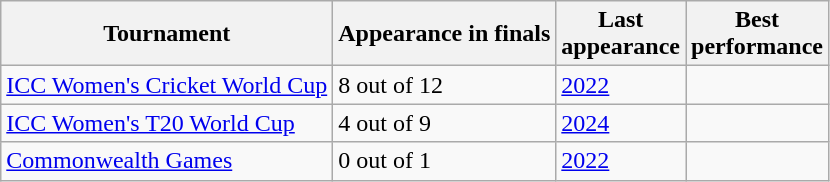<table class="wikitable sortable" style="text-align:left;">
<tr>
<th>Tournament</th>
<th data-sort-type="number">Appearance in finals</th>
<th>Last<br>appearance</th>
<th>Best<br>performance</th>
</tr>
<tr>
<td><a href='#'>ICC Women's Cricket World Cup</a></td>
<td>8 out of 12</td>
<td><a href='#'>2022</a></td>
<td></td>
</tr>
<tr>
<td><a href='#'>ICC Women's T20 World Cup</a></td>
<td>4 out of 9</td>
<td><a href='#'>2024</a></td>
<td></td>
</tr>
<tr>
<td><a href='#'>Commonwealth Games</a></td>
<td>0 out of 1</td>
<td><a href='#'>2022</a></td>
<td></td>
</tr>
</table>
